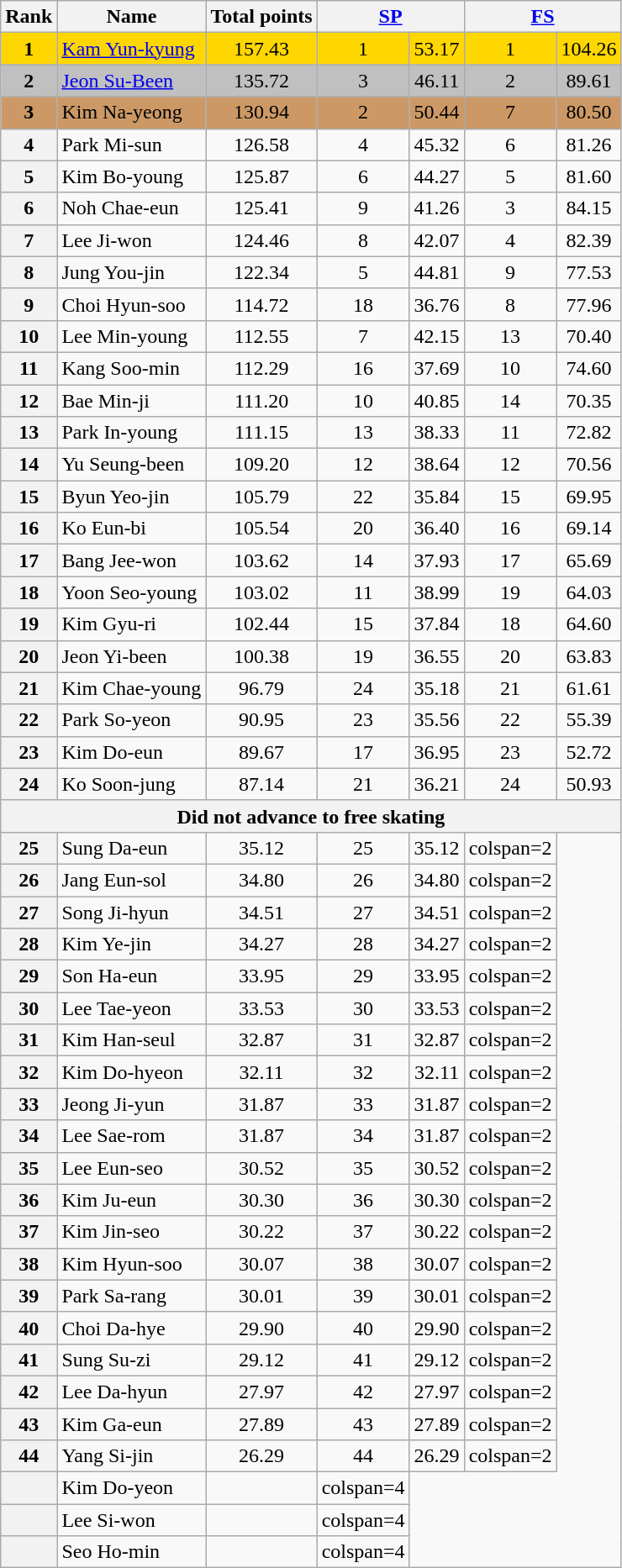<table class="wikitable sortable">
<tr>
<th>Rank</th>
<th>Name</th>
<th>Total points</th>
<th colspan="2" width="80px"><a href='#'>SP</a></th>
<th colspan="2" width="80px"><a href='#'>FS</a></th>
</tr>
<tr bgcolor="gold">
<td align="center"><strong>1</strong></td>
<td><a href='#'>Kam Yun-kyung</a></td>
<td align="center">157.43</td>
<td align="center">1</td>
<td align="center">53.17</td>
<td align="center">1</td>
<td align="center">104.26</td>
</tr>
<tr bgcolor="silver">
<td align="center"><strong>2</strong></td>
<td><a href='#'>Jeon Su-Been</a></td>
<td align="center">135.72</td>
<td align="center">3</td>
<td align="center">46.11</td>
<td align="center">2</td>
<td align="center">89.61</td>
</tr>
<tr bgcolor="cc9966">
<td align="center"><strong>3</strong></td>
<td>Kim Na-yeong</td>
<td align="center">130.94</td>
<td align="center">2</td>
<td align="center">50.44</td>
<td align="center">7</td>
<td align="center">80.50</td>
</tr>
<tr>
<th>4</th>
<td>Park Mi-sun</td>
<td align="center">126.58</td>
<td align="center">4</td>
<td align="center">45.32</td>
<td align="center">6</td>
<td align="center">81.26</td>
</tr>
<tr>
<th>5</th>
<td>Kim Bo-young</td>
<td align="center">125.87</td>
<td align="center">6</td>
<td align="center">44.27</td>
<td align="center">5</td>
<td align="center">81.60</td>
</tr>
<tr>
<th>6</th>
<td>Noh Chae-eun</td>
<td align="center">125.41</td>
<td align="center">9</td>
<td align="center">41.26</td>
<td align="center">3</td>
<td align="center">84.15</td>
</tr>
<tr>
<th>7</th>
<td>Lee Ji-won</td>
<td align="center">124.46</td>
<td align="center">8</td>
<td align="center">42.07</td>
<td align="center">4</td>
<td align="center">82.39</td>
</tr>
<tr>
<th>8</th>
<td>Jung You-jin</td>
<td align="center">122.34</td>
<td align="center">5</td>
<td align="center">44.81</td>
<td align="center">9</td>
<td align="center">77.53</td>
</tr>
<tr>
<th>9</th>
<td>Choi Hyun-soo</td>
<td align="center">114.72</td>
<td align="center">18</td>
<td align="center">36.76</td>
<td align="center">8</td>
<td align="center">77.96</td>
</tr>
<tr>
<th>10</th>
<td>Lee Min-young</td>
<td align="center">112.55</td>
<td align="center">7</td>
<td align="center">42.15</td>
<td align="center">13</td>
<td align="center">70.40</td>
</tr>
<tr>
<th>11</th>
<td>Kang Soo-min</td>
<td align="center">112.29</td>
<td align="center">16</td>
<td align="center">37.69</td>
<td align="center">10</td>
<td align="center">74.60</td>
</tr>
<tr>
<th>12</th>
<td>Bae Min-ji</td>
<td align="center">111.20</td>
<td align="center">10</td>
<td align="center">40.85</td>
<td align="center">14</td>
<td align="center">70.35</td>
</tr>
<tr>
<th>13</th>
<td>Park In-young</td>
<td align="center">111.15</td>
<td align="center">13</td>
<td align="center">38.33</td>
<td align="center">11</td>
<td align="center">72.82</td>
</tr>
<tr>
<th>14</th>
<td>Yu Seung-been</td>
<td align="center">109.20</td>
<td align="center">12</td>
<td align="center">38.64</td>
<td align="center">12</td>
<td align="center">70.56</td>
</tr>
<tr>
<th>15</th>
<td>Byun Yeo-jin</td>
<td align="center">105.79</td>
<td align="center">22</td>
<td align="center">35.84</td>
<td align="center">15</td>
<td align="center">69.95</td>
</tr>
<tr>
<th>16</th>
<td>Ko Eun-bi</td>
<td align="center">105.54</td>
<td align="center">20</td>
<td align="center">36.40</td>
<td align="center">16</td>
<td align="center">69.14</td>
</tr>
<tr>
<th>17</th>
<td>Bang Jee-won</td>
<td align="center">103.62</td>
<td align="center">14</td>
<td align="center">37.93</td>
<td align="center">17</td>
<td align="center">65.69</td>
</tr>
<tr>
<th>18</th>
<td>Yoon Seo-young</td>
<td align="center">103.02</td>
<td align="center">11</td>
<td align="center">38.99</td>
<td align="center">19</td>
<td align="center">64.03</td>
</tr>
<tr>
<th>19</th>
<td>Kim Gyu-ri</td>
<td align="center">102.44</td>
<td align="center">15</td>
<td align="center">37.84</td>
<td align="center">18</td>
<td align="center">64.60</td>
</tr>
<tr>
<th>20</th>
<td>Jeon Yi-been</td>
<td align="center">100.38</td>
<td align="center">19</td>
<td align="center">36.55</td>
<td align="center">20</td>
<td align="center">63.83</td>
</tr>
<tr>
<th>21</th>
<td>Kim Chae-young</td>
<td align="center">96.79</td>
<td align="center">24</td>
<td align="center">35.18</td>
<td align="center">21</td>
<td align="center">61.61</td>
</tr>
<tr>
<th>22</th>
<td>Park So-yeon</td>
<td align="center">90.95</td>
<td align="center">23</td>
<td align="center">35.56</td>
<td align="center">22</td>
<td align="center">55.39</td>
</tr>
<tr>
<th>23</th>
<td>Kim Do-eun</td>
<td align="center">89.67</td>
<td align="center">17</td>
<td align="center">36.95</td>
<td align="center">23</td>
<td align="center">52.72</td>
</tr>
<tr>
<th>24</th>
<td>Ko Soon-jung</td>
<td align="center">87.14</td>
<td align="center">21</td>
<td align="center">36.21</td>
<td align="center">24</td>
<td align="center">50.93</td>
</tr>
<tr>
<th colspan=7>Did not advance to free skating</th>
</tr>
<tr>
<th>25</th>
<td>Sung Da-eun</td>
<td align="center">35.12</td>
<td align="center">25</td>
<td align="center">35.12</td>
<td>colspan=2 </td>
</tr>
<tr>
<th>26</th>
<td>Jang Eun-sol</td>
<td align="center">34.80</td>
<td align="center">26</td>
<td align="center">34.80</td>
<td>colspan=2 </td>
</tr>
<tr>
<th>27</th>
<td>Song Ji-hyun</td>
<td align="center">34.51</td>
<td align="center">27</td>
<td align="center">34.51</td>
<td>colspan=2 </td>
</tr>
<tr>
<th>28</th>
<td>Kim Ye-jin</td>
<td align="center">34.27</td>
<td align="center">28</td>
<td align="center">34.27</td>
<td>colspan=2 </td>
</tr>
<tr>
<th>29</th>
<td>Son Ha-eun</td>
<td align="center">33.95</td>
<td align="center">29</td>
<td align="center">33.95</td>
<td>colspan=2 </td>
</tr>
<tr>
<th>30</th>
<td>Lee Tae-yeon</td>
<td align="center">33.53</td>
<td align="center">30</td>
<td align="center">33.53</td>
<td>colspan=2 </td>
</tr>
<tr>
<th>31</th>
<td>Kim Han-seul</td>
<td align="center">32.87</td>
<td align="center">31</td>
<td align="center">32.87</td>
<td>colspan=2 </td>
</tr>
<tr>
<th>32</th>
<td>Kim Do-hyeon</td>
<td align="center">32.11</td>
<td align="center">32</td>
<td align="center">32.11</td>
<td>colspan=2 </td>
</tr>
<tr>
<th>33</th>
<td>Jeong Ji-yun</td>
<td align="center">31.87</td>
<td align="center">33</td>
<td align="center">31.87</td>
<td>colspan=2 </td>
</tr>
<tr>
<th>34</th>
<td>Lee Sae-rom</td>
<td align="center">31.87</td>
<td align="center">34</td>
<td align="center">31.87</td>
<td>colspan=2 </td>
</tr>
<tr>
<th>35</th>
<td>Lee Eun-seo</td>
<td align="center">30.52</td>
<td align="center">35</td>
<td align="center">30.52</td>
<td>colspan=2 </td>
</tr>
<tr>
<th>36</th>
<td>Kim Ju-eun</td>
<td align="center">30.30</td>
<td align="center">36</td>
<td align="center">30.30</td>
<td>colspan=2 </td>
</tr>
<tr>
<th>37</th>
<td>Kim Jin-seo</td>
<td align="center">30.22</td>
<td align="center">37</td>
<td align="center">30.22</td>
<td>colspan=2 </td>
</tr>
<tr>
<th>38</th>
<td>Kim Hyun-soo</td>
<td align="center">30.07</td>
<td align="center">38</td>
<td align="center">30.07</td>
<td>colspan=2 </td>
</tr>
<tr>
<th>39</th>
<td>Park Sa-rang</td>
<td align="center">30.01</td>
<td align="center">39</td>
<td align="center">30.01</td>
<td>colspan=2 </td>
</tr>
<tr>
<th>40</th>
<td>Choi Da-hye</td>
<td align="center">29.90</td>
<td align="center">40</td>
<td align="center">29.90</td>
<td>colspan=2 </td>
</tr>
<tr>
<th>41</th>
<td>Sung Su-zi</td>
<td align="center">29.12</td>
<td align="center">41</td>
<td align="center">29.12</td>
<td>colspan=2 </td>
</tr>
<tr>
<th>42</th>
<td>Lee Da-hyun</td>
<td align="center">27.97</td>
<td align="center">42</td>
<td align="center">27.97</td>
<td>colspan=2 </td>
</tr>
<tr>
<th>43</th>
<td>Kim Ga-eun</td>
<td align="center">27.89</td>
<td align="center">43</td>
<td align="center">27.89</td>
<td>colspan=2 </td>
</tr>
<tr>
<th>44</th>
<td>Yang Si-jin</td>
<td align="center">26.29</td>
<td align="center">44</td>
<td align="center">26.29</td>
<td>colspan=2 </td>
</tr>
<tr>
<th></th>
<td>Kim Do-yeon</td>
<td></td>
<td>colspan=4 </td>
</tr>
<tr>
<th></th>
<td>Lee Si-won</td>
<td></td>
<td>colspan=4 </td>
</tr>
<tr>
<th></th>
<td>Seo Ho-min</td>
<td></td>
<td>colspan=4 </td>
</tr>
</table>
